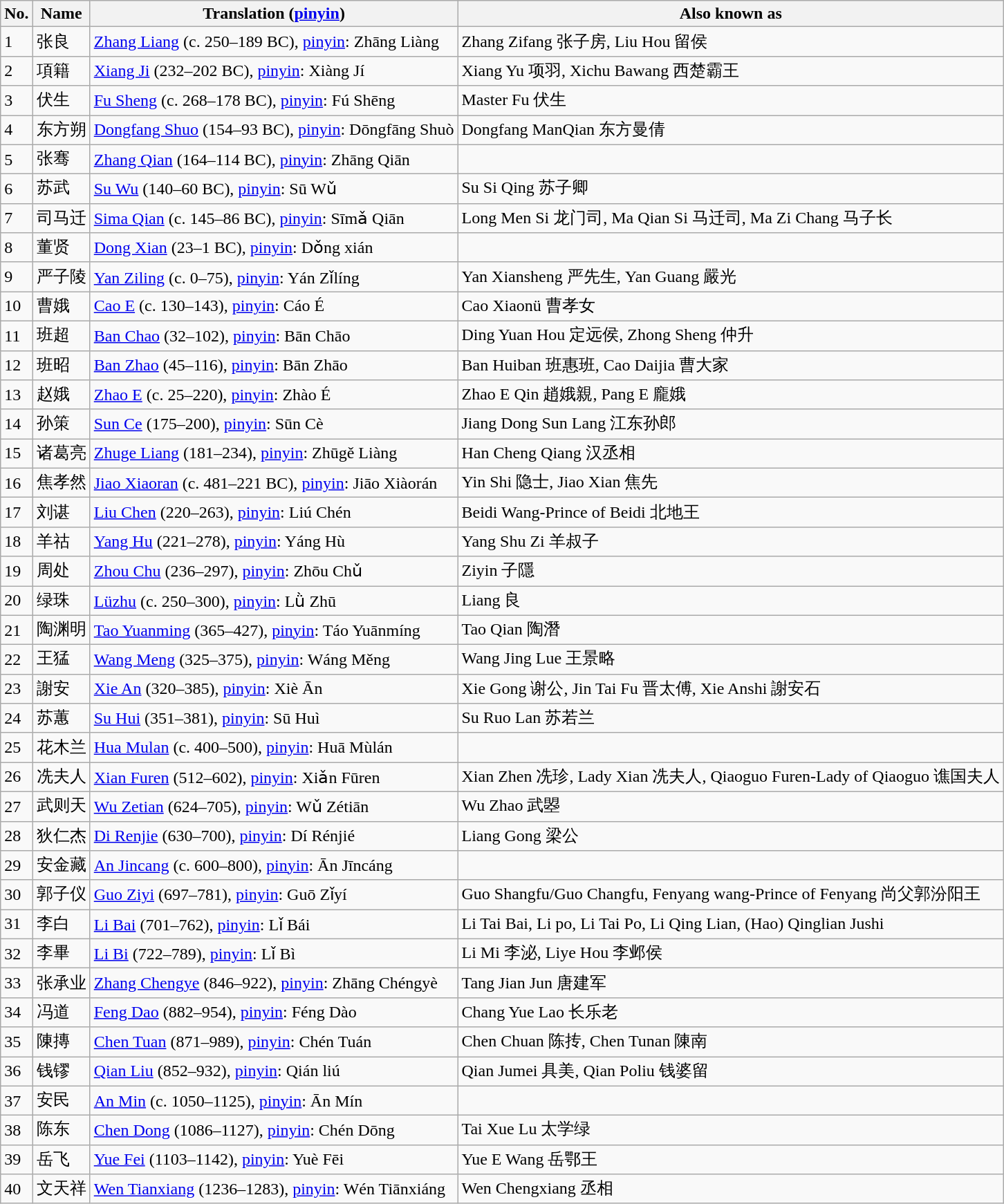<table class="wikitable">
<tr>
<th>No.</th>
<th>Name</th>
<th>Translation (<a href='#'>pinyin</a>)</th>
<th>Also known as</th>
</tr>
<tr>
<td>1</td>
<td>张良</td>
<td><a href='#'>Zhang Liang</a> (c. 250–189 BC), <a href='#'>pinyin</a>: Zhāng Liàng</td>
<td>Zhang Zifang 张子房, Liu Hou 留侯</td>
</tr>
<tr>
<td>2</td>
<td>項籍</td>
<td><a href='#'>Xiang Ji</a> (232–202 BC), <a href='#'>pinyin</a>: Xiàng Jí</td>
<td>Xiang Yu 项羽, Xichu Bawang 西楚霸王</td>
</tr>
<tr>
<td>3</td>
<td>伏生</td>
<td><a href='#'>Fu Sheng</a> (c. 268–178 BC), <a href='#'>pinyin</a>: Fú Shēng</td>
<td>Master Fu 伏生</td>
</tr>
<tr>
<td>4</td>
<td>东方朔</td>
<td><a href='#'>Dongfang Shuo</a> (154–93 BC), <a href='#'>pinyin</a>: Dōngfāng Shuò</td>
<td>Dongfang ManQian 东方曼倩</td>
</tr>
<tr>
<td>5</td>
<td>张骞</td>
<td><a href='#'>Zhang Qian</a> (164–114 BC), <a href='#'>pinyin</a>: Zhāng Qiān</td>
<td></td>
</tr>
<tr>
<td>6</td>
<td>苏武</td>
<td><a href='#'>Su Wu</a> (140–60 BC), <a href='#'>pinyin</a>: Sū Wǔ</td>
<td>Su Si Qing 苏子卿</td>
</tr>
<tr>
<td>7</td>
<td>司马迁</td>
<td><a href='#'>Sima Qian</a> (c. 145–86 BC), <a href='#'>pinyin</a>: Sīmǎ Qiān</td>
<td>Long Men Si 龙门司, Ma Qian Si 马迁司, Ma Zi Chang 马子长</td>
</tr>
<tr>
<td>8</td>
<td>董贤</td>
<td><a href='#'>Dong Xian</a> (23–1 BC), <a href='#'>pinyin</a>: Dǒng xián</td>
<td></td>
</tr>
<tr>
<td>9</td>
<td>严子陵</td>
<td><a href='#'>Yan Ziling</a> (c. 0–75), <a href='#'>pinyin</a>: Yán Zǐlíng</td>
<td>Yan Xiansheng 严先生, Yan Guang 嚴光</td>
</tr>
<tr>
<td>10</td>
<td>曹娥</td>
<td><a href='#'>Cao E</a> (c. 130–143), <a href='#'>pinyin</a>: Cáo É</td>
<td>Cao Xiaonü 曹孝女</td>
</tr>
<tr>
<td>11</td>
<td>班超</td>
<td><a href='#'>Ban Chao</a> (32–102), <a href='#'>pinyin</a>: Bān Chāo</td>
<td>Ding Yuan Hou 定远侯, Zhong Sheng 仲升</td>
</tr>
<tr>
<td>12</td>
<td>班昭</td>
<td><a href='#'>Ban Zhao</a> (45–116), <a href='#'>pinyin</a>: Bān Zhāo</td>
<td>Ban Huiban 班惠班, Cao Daijia 曹大家</td>
</tr>
<tr>
<td>13</td>
<td>赵娥</td>
<td><a href='#'>Zhao E</a> (c. 25–220), <a href='#'>pinyin</a>: Zhào É</td>
<td>Zhao E Qin 趙娥親, Pang E 龐娥</td>
</tr>
<tr>
<td>14</td>
<td>孙策</td>
<td><a href='#'>Sun Ce</a> (175–200), <a href='#'>pinyin</a>: Sūn Cè</td>
<td>Jiang Dong Sun Lang 江东孙郎</td>
</tr>
<tr>
<td>15</td>
<td>诸葛亮</td>
<td><a href='#'>Zhuge Liang</a> (181–234), <a href='#'>pinyin</a>: Zhūgě Liàng</td>
<td>Han Cheng Qiang 汉丞相</td>
</tr>
<tr>
<td>16</td>
<td>焦孝然</td>
<td><a href='#'>Jiao Xiaoran</a> (c. 481–221 BC), <a href='#'>pinyin</a>: Jiāo Xiàorán</td>
<td>Yin Shi 隐士, Jiao Xian 焦先</td>
</tr>
<tr>
<td>17</td>
<td>刘谌</td>
<td><a href='#'>Liu Chen</a> (220–263), <a href='#'>pinyin</a>: Liú Chén</td>
<td>Beidi Wang-Prince of Beidi 北地王</td>
</tr>
<tr>
<td>18</td>
<td>羊祜</td>
<td><a href='#'>Yang Hu</a> (221–278), <a href='#'>pinyin</a>: Yáng Hù</td>
<td>Yang Shu Zi 羊叔子</td>
</tr>
<tr>
<td>19</td>
<td>周处</td>
<td><a href='#'>Zhou Chu</a> (236–297), <a href='#'>pinyin</a>: Zhōu Chǔ</td>
<td>Ziyin 子隱</td>
</tr>
<tr>
<td>20</td>
<td>绿珠</td>
<td><a href='#'>Lüzhu</a> (c. 250–300), <a href='#'>pinyin</a>: Lǜ Zhū</td>
<td>Liang 良</td>
</tr>
<tr>
<td>21</td>
<td>陶渊明</td>
<td><a href='#'>Tao Yuanming</a> (365–427), <a href='#'>pinyin</a>: Táo Yuānmíng</td>
<td>Tao Qian 陶潛</td>
</tr>
<tr>
<td>22</td>
<td>王猛</td>
<td><a href='#'>Wang Meng</a> (325–375), <a href='#'>pinyin</a>: Wáng Měng</td>
<td>Wang Jing Lue 王景略</td>
</tr>
<tr>
<td>23</td>
<td>謝安</td>
<td><a href='#'>Xie An</a> (320–385), <a href='#'>pinyin</a>: Xiè Ān</td>
<td>Xie Gong 谢公, Jin Tai Fu 晋太傅, Xie Anshi 謝安石</td>
</tr>
<tr>
<td>24</td>
<td>苏蕙</td>
<td><a href='#'>Su Hui</a> (351–381), <a href='#'>pinyin</a>: Sū Huì</td>
<td>Su Ruo Lan 苏若兰</td>
</tr>
<tr>
<td>25</td>
<td>花木兰</td>
<td><a href='#'>Hua Mulan</a> (c. 400–500), <a href='#'>pinyin</a>: Huā Mùlán</td>
<td></td>
</tr>
<tr>
<td>26</td>
<td>冼夫人</td>
<td><a href='#'>Xian Furen</a> (512–602), <a href='#'>pinyin</a>: Xiǎn Fūren</td>
<td>Xian Zhen 冼珍, Lady Xian 冼夫人, Qiaoguo Furen-Lady of Qiaoguo 谯国夫人</td>
</tr>
<tr>
<td>27</td>
<td>武则天</td>
<td><a href='#'>Wu Zetian</a> (624–705), <a href='#'>pinyin</a>: Wǔ Zétiān</td>
<td>Wu Zhao 武曌</td>
</tr>
<tr>
<td>28</td>
<td>狄仁杰</td>
<td><a href='#'>Di Renjie</a> (630–700), <a href='#'>pinyin</a>: Dí Rénjié</td>
<td>Liang Gong 梁公</td>
</tr>
<tr>
<td>29</td>
<td>安金藏</td>
<td><a href='#'>An Jincang</a> (c. 600–800), <a href='#'>pinyin</a>: Ān Jīncáng</td>
<td></td>
</tr>
<tr>
<td>30</td>
<td>郭子仪</td>
<td><a href='#'>Guo Ziyi</a> (697–781), <a href='#'>pinyin</a>: Guō Zǐyí</td>
<td>Guo Shangfu/Guo Changfu, Fenyang wang-Prince of Fenyang 尚父郭汾阳王</td>
</tr>
<tr>
<td>31</td>
<td>李白</td>
<td><a href='#'>Li Bai</a> (701–762), <a href='#'>pinyin</a>: Lǐ Bái</td>
<td>Li Tai Bai, Li po, Li Tai Po, Li Qing Lian, (Hao) Qinglian Jushi</td>
</tr>
<tr>
<td>32</td>
<td>李畢</td>
<td><a href='#'>Li Bi</a> (722–789), <a href='#'>pinyin</a>: Lǐ Bì</td>
<td>Li Mi 李泌, Liye Hou 李邺侯</td>
</tr>
<tr>
<td>33</td>
<td>张承业</td>
<td><a href='#'>Zhang Chengye</a> (846–922), <a href='#'>pinyin</a>: Zhāng Chéngyè</td>
<td>Tang Jian Jun 唐建军</td>
</tr>
<tr>
<td>34</td>
<td>冯道</td>
<td><a href='#'>Feng Dao</a> (882–954), <a href='#'>pinyin</a>: Féng Dào</td>
<td>Chang Yue Lao 长乐老</td>
</tr>
<tr>
<td>35</td>
<td>陳摶</td>
<td><a href='#'>Chen Tuan</a> (871–989), <a href='#'>pinyin</a>: Chén Tuán</td>
<td>Chen Chuan 陈抟, Chen Tunan 陳南</td>
</tr>
<tr>
<td>36</td>
<td>钱镠</td>
<td><a href='#'>Qian Liu</a> (852–932), <a href='#'>pinyin</a>: Qián liú</td>
<td>Qian Jumei 具美, Qian Poliu 钱婆留</td>
</tr>
<tr>
<td>37</td>
<td>安民</td>
<td><a href='#'>An Min</a> (c. 1050–1125), <a href='#'>pinyin</a>: Ān Mín</td>
<td></td>
</tr>
<tr>
<td>38</td>
<td>陈东</td>
<td><a href='#'>Chen Dong</a> (1086–1127), <a href='#'>pinyin</a>: Chén Dōng</td>
<td>Tai Xue Lu 太学绿</td>
</tr>
<tr>
<td>39</td>
<td>岳飞</td>
<td><a href='#'>Yue Fei</a> (1103–1142), <a href='#'>pinyin</a>: Yuè Fēi</td>
<td>Yue E Wang 岳鄂王</td>
</tr>
<tr>
<td>40</td>
<td>文天祥</td>
<td><a href='#'>Wen Tianxiang</a> (1236–1283), <a href='#'>pinyin</a>: Wén Tiānxiáng</td>
<td>Wen Chengxiang 丞相</td>
</tr>
</table>
